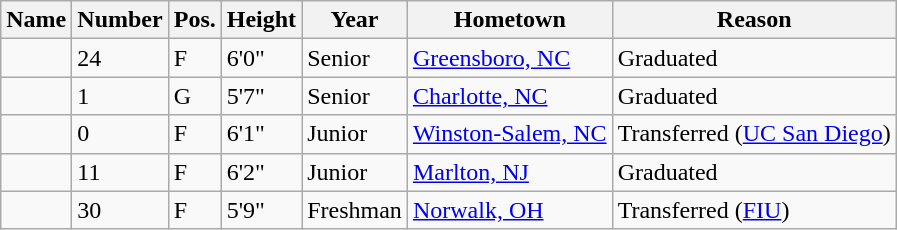<table class="wikitable sortable" border="1">
<tr>
<th>Name</th>
<th>Number</th>
<th>Pos.</th>
<th>Height</th>
<th>Year</th>
<th>Hometown</th>
<th>Reason</th>
</tr>
<tr>
<td></td>
<td>24</td>
<td>F</td>
<td>6'0"</td>
<td>Senior</td>
<td><a href='#'>Greensboro, NC</a></td>
<td>Graduated</td>
</tr>
<tr>
<td></td>
<td>1</td>
<td>G</td>
<td>5'7"</td>
<td>Senior</td>
<td><a href='#'>Charlotte, NC</a></td>
<td>Graduated</td>
</tr>
<tr>
<td></td>
<td>0</td>
<td>F</td>
<td>6'1"</td>
<td>Junior</td>
<td><a href='#'>Winston-Salem, NC</a></td>
<td>Transferred (<a href='#'>UC San Diego</a>)</td>
</tr>
<tr>
<td></td>
<td>11</td>
<td>F</td>
<td>6'2"</td>
<td>Junior</td>
<td><a href='#'>Marlton, NJ</a></td>
<td>Graduated</td>
</tr>
<tr>
<td></td>
<td>30</td>
<td>F</td>
<td>5'9"</td>
<td>Freshman</td>
<td><a href='#'>Norwalk, OH</a></td>
<td>Transferred (<a href='#'>FIU</a>)</td>
</tr>
</table>
